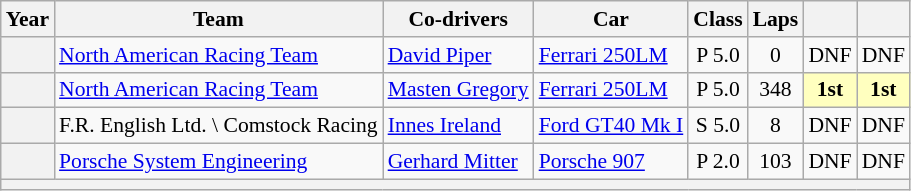<table class="wikitable" style="text-align:center; font-size:90%">
<tr>
<th>Year</th>
<th>Team</th>
<th>Co-drivers</th>
<th>Car</th>
<th>Class</th>
<th>Laps</th>
<th></th>
<th></th>
</tr>
<tr>
<th></th>
<td align="left"> <a href='#'>North American Racing Team</a></td>
<td align="left"> <a href='#'>David Piper</a></td>
<td align="left"><a href='#'>Ferrari 250LM</a></td>
<td>P 5.0</td>
<td>0</td>
<td>DNF</td>
<td>DNF</td>
</tr>
<tr>
<th></th>
<td align="left"> <a href='#'>North American Racing Team</a></td>
<td align="left"> <a href='#'>Masten Gregory</a></td>
<td align="left"><a href='#'>Ferrari 250LM</a></td>
<td>P 5.0</td>
<td>348</td>
<td style="background:#FFFFBF;"><strong>1st</strong></td>
<td style="background:#FFFFBF;"><strong>1st</strong></td>
</tr>
<tr>
<th></th>
<td align="left"> F.R. English Ltd. \ Comstock Racing</td>
<td align="left"> <a href='#'>Innes Ireland</a></td>
<td align="left"><a href='#'>Ford GT40 Mk I</a></td>
<td>S 5.0</td>
<td>8</td>
<td>DNF</td>
<td>DNF</td>
</tr>
<tr>
<th></th>
<td align="left"> <a href='#'>Porsche System Engineering</a></td>
<td align="left"> <a href='#'>Gerhard Mitter</a></td>
<td align="left"><a href='#'>Porsche 907</a></td>
<td>P 2.0</td>
<td>103</td>
<td>DNF</td>
<td>DNF</td>
</tr>
<tr>
<th colspan="8"></th>
</tr>
</table>
